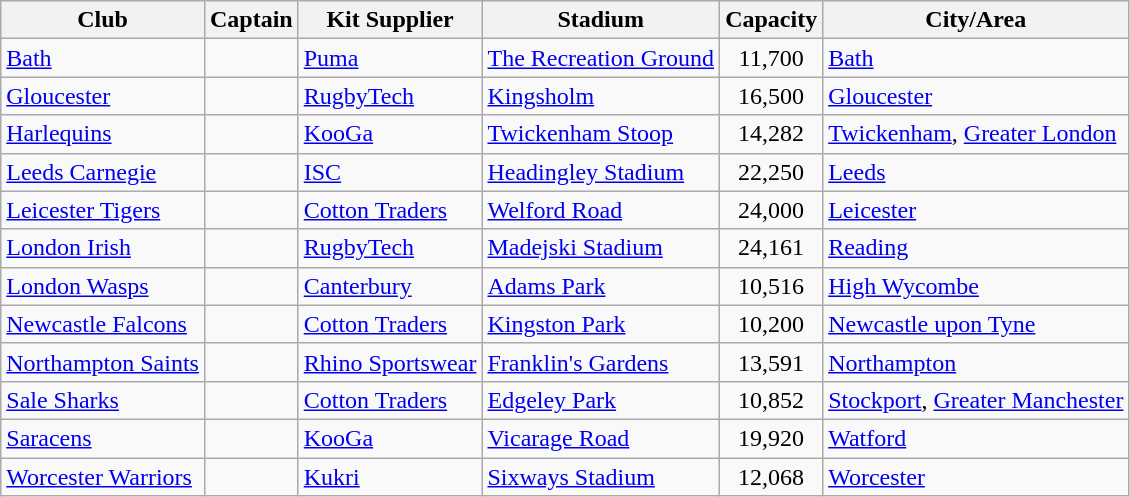<table class="wikitable sortable">
<tr>
<th>Club</th>
<th>Captain</th>
<th>Kit Supplier</th>
<th>Stadium</th>
<th>Capacity</th>
<th>City/Area</th>
</tr>
<tr>
<td><a href='#'>Bath</a></td>
<td></td>
<td><a href='#'>Puma</a></td>
<td><a href='#'>The Recreation Ground</a></td>
<td align=center>11,700</td>
<td><a href='#'>Bath</a></td>
</tr>
<tr>
<td><a href='#'>Gloucester</a></td>
<td></td>
<td><a href='#'>RugbyTech</a></td>
<td><a href='#'>Kingsholm</a></td>
<td align=center>16,500</td>
<td><a href='#'>Gloucester</a></td>
</tr>
<tr>
<td><a href='#'>Harlequins</a></td>
<td></td>
<td><a href='#'>KooGa</a></td>
<td><a href='#'>Twickenham Stoop</a></td>
<td align=center>14,282</td>
<td><a href='#'>Twickenham</a>, <a href='#'>Greater London</a></td>
</tr>
<tr>
<td><a href='#'>Leeds Carnegie</a></td>
<td></td>
<td><a href='#'>ISC</a></td>
<td><a href='#'>Headingley Stadium</a></td>
<td align=center>22,250</td>
<td><a href='#'>Leeds</a></td>
</tr>
<tr>
<td><a href='#'>Leicester Tigers</a></td>
<td></td>
<td><a href='#'>Cotton Traders</a></td>
<td><a href='#'>Welford Road</a></td>
<td align=center>24,000</td>
<td><a href='#'>Leicester</a></td>
</tr>
<tr>
<td><a href='#'>London Irish</a></td>
<td></td>
<td><a href='#'>RugbyTech</a></td>
<td><a href='#'>Madejski Stadium</a></td>
<td align=center>24,161</td>
<td><a href='#'>Reading</a></td>
</tr>
<tr>
<td><a href='#'>London Wasps</a></td>
<td></td>
<td><a href='#'>Canterbury</a></td>
<td><a href='#'>Adams Park</a></td>
<td align=center>10,516</td>
<td><a href='#'>High Wycombe</a></td>
</tr>
<tr>
<td><a href='#'>Newcastle Falcons</a></td>
<td></td>
<td><a href='#'>Cotton Traders</a></td>
<td><a href='#'>Kingston Park</a></td>
<td align=center>10,200</td>
<td><a href='#'>Newcastle upon Tyne</a></td>
</tr>
<tr>
<td><a href='#'>Northampton Saints</a></td>
<td></td>
<td><a href='#'>Rhino Sportswear</a></td>
<td><a href='#'>Franklin's Gardens</a></td>
<td align=center>13,591</td>
<td><a href='#'>Northampton</a></td>
</tr>
<tr>
<td><a href='#'>Sale Sharks</a></td>
<td></td>
<td><a href='#'>Cotton Traders</a></td>
<td><a href='#'>Edgeley Park</a></td>
<td align=center>10,852</td>
<td><a href='#'>Stockport</a>, <a href='#'>Greater Manchester</a></td>
</tr>
<tr>
<td><a href='#'>Saracens</a></td>
<td></td>
<td><a href='#'>KooGa</a></td>
<td><a href='#'>Vicarage Road</a></td>
<td align=center>19,920</td>
<td><a href='#'>Watford</a></td>
</tr>
<tr>
<td><a href='#'>Worcester Warriors</a></td>
<td></td>
<td><a href='#'>Kukri</a></td>
<td><a href='#'>Sixways Stadium</a></td>
<td align=center>12,068</td>
<td><a href='#'>Worcester</a></td>
</tr>
</table>
